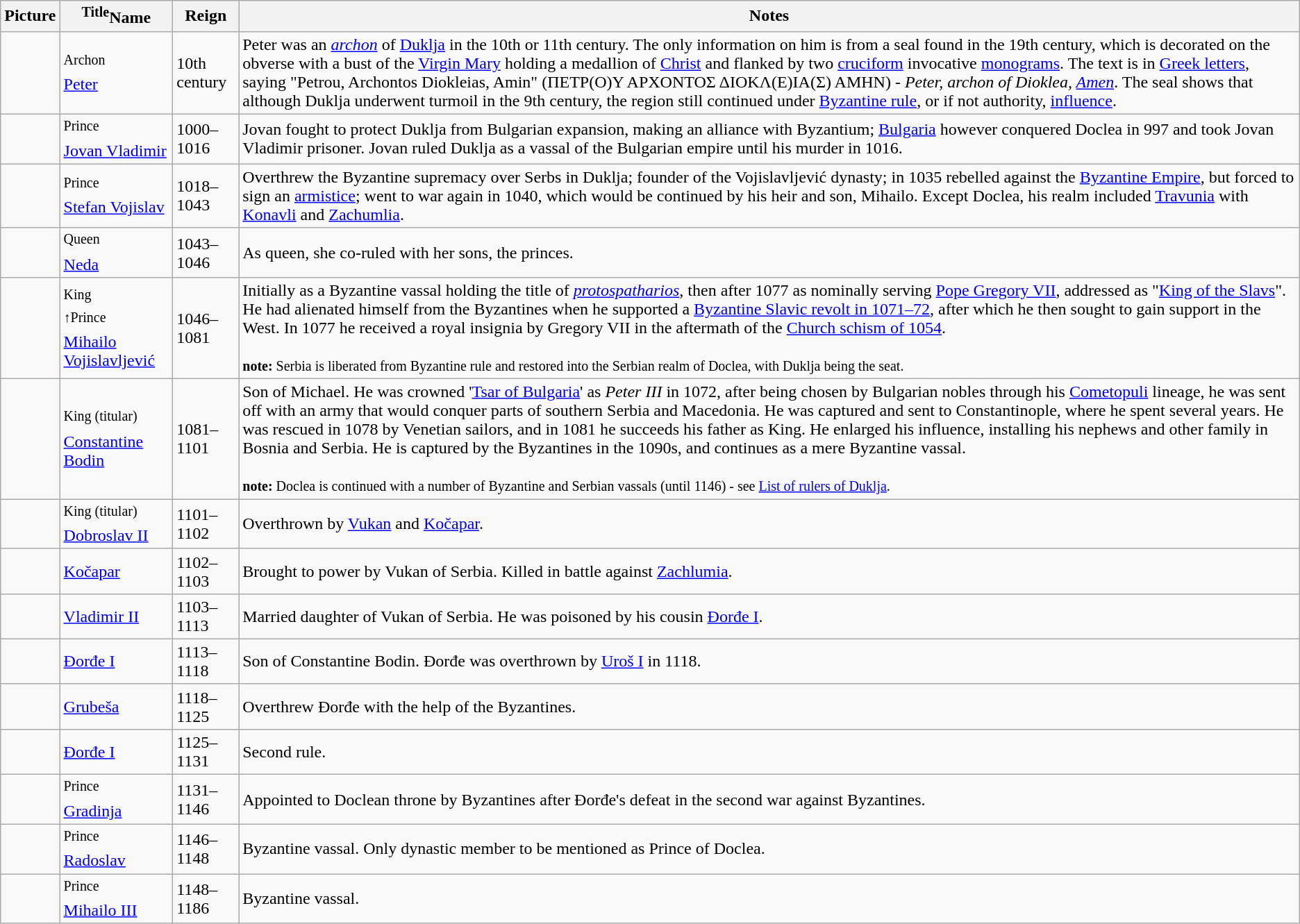<table class="wikitable">
<tr ->
<th>Picture</th>
<th><sup>Title</sup>Name</th>
<th>Reign</th>
<th>Notes</th>
</tr>
<tr ->
<td></td>
<td><sup>Archon</sup><br><a href='#'>Peter</a></td>
<td>10th century</td>
<td>Peter was an <em><a href='#'>archon</a></em> of <a href='#'>Duklja</a> in the 10th or 11th century. The only information on him is from a seal found in the 19th century, which is decorated on the obverse with a bust of the <a href='#'>Virgin Mary</a> holding a medallion of <a href='#'>Christ</a> and flanked by two <a href='#'>cruciform</a> invocative <a href='#'>monograms</a>. The text is in <a href='#'>Greek letters</a>, saying "Petrou, Archontos Diokleias, Amin" (ΠΕΤΡ(Ο)Υ ΑΡΧΟΝΤΟΣ ΔΙΟΚΛ(Ε)ΙΑ(Σ) ΑΜΗΝ) - <em>Peter, archon of Dioklea, <a href='#'>Amen</a></em>. The seal shows that although Duklja underwent turmoil in the 9th century, the region still continued under <a href='#'>Byzantine rule</a>, or if not authority, <a href='#'>influence</a>.</td>
</tr>
<tr ->
<td></td>
<td><sup>Prince</sup><br><a href='#'>Jovan Vladimir</a></td>
<td>1000–1016</td>
<td>Jovan fought to protect Duklja from Bulgarian expansion, making an alliance with Byzantium; <a href='#'>Bulgaria</a> however conquered Doclea in 997 and took Jovan Vladimir prisoner. Jovan ruled Duklja as a vassal of the Bulgarian empire until his murder in 1016.</td>
</tr>
<tr ->
<td></td>
<td><sup>Prince</sup><br><a href='#'>Stefan Vojislav</a></td>
<td>1018–1043</td>
<td>Overthrew the Byzantine supremacy over Serbs in Duklja; founder of the Vojislavljević dynasty; in 1035 rebelled against the <a href='#'>Byzantine Empire</a>, but forced to sign an <a href='#'>armistice</a>; went to war again in 1040, which would be continued by his heir and son, Mihailo. Except Doclea, his realm included <a href='#'>Travunia</a> with <a href='#'>Konavli</a> and <a href='#'>Zachumlia</a>.</td>
</tr>
<tr ->
<td></td>
<td><sup>Queen</sup><br><a href='#'>Neda</a></td>
<td>1043–1046</td>
<td>As queen, she co-ruled with her sons, the princes.</td>
</tr>
<tr ->
<td></td>
<td><sup>King<br>↑Prince</sup><br><a href='#'>Mihailo Vojislavljević</a></td>
<td>1046–1081</td>
<td>Initially as a Byzantine vassal holding the title of <em><a href='#'>protospatharios</a></em>, then after 1077 as nominally serving <a href='#'>Pope Gregory VII</a>, addressed as "<a href='#'>King of the Slavs</a>". He had alienated himself from the Byzantines when he supported a <a href='#'>Byzantine Slavic revolt in 1071–72</a>, after which he then sought to gain support in the West. In 1077 he received a royal insignia by Gregory VII in the aftermath of the <a href='#'>Church schism of 1054</a>.<br><br><small><strong>note:</strong> Serbia is liberated from Byzantine rule and restored into the Serbian realm of Doclea, with Duklja being the seat.</small></td>
</tr>
<tr ->
<td></td>
<td><sup>King (titular)</sup><br><a href='#'>Constantine Bodin</a></td>
<td>1081–1101</td>
<td>Son of Michael. He was crowned '<a href='#'>Tsar of Bulgaria</a>' as <em>Peter III</em> in 1072, after being chosen by Bulgarian nobles through his <a href='#'>Cometopuli</a> lineage, he was sent off with an army that would conquer parts of southern Serbia and Macedonia. He was captured and sent to Constantinople, where he spent several years. He was rescued in 1078 by Venetian sailors, and in 1081 he succeeds his father as King. He enlarged his influence, installing his nephews and other family in Bosnia and Serbia. He is captured by the Byzantines in the 1090s, and continues as a mere Byzantine vassal.<br><br><small><strong>note:</strong> Doclea is continued with a number of Byzantine and Serbian vassals (until 1146) - see <a href='#'>List of rulers of Duklja</a>.</small></td>
</tr>
<tr ->
<td></td>
<td><sup>King (titular)</sup><br><a href='#'>Dobroslav II</a></td>
<td>1101–1102</td>
<td>Overthrown by <a href='#'>Vukan</a> and <a href='#'>Kočapar</a>.</td>
</tr>
<tr ->
<td></td>
<td><a href='#'>Kočapar</a></td>
<td>1102–1103</td>
<td>Brought to power by Vukan of Serbia. Killed in battle against <a href='#'>Zachlumia</a>.</td>
</tr>
<tr ->
<td></td>
<td><a href='#'>Vladimir II</a></td>
<td>1103–1113</td>
<td>Married daughter of Vukan of Serbia. He was poisoned by his cousin <a href='#'>Đorđe I</a>.</td>
</tr>
<tr ->
<td></td>
<td><a href='#'>Đorđe I</a></td>
<td>1113–1118</td>
<td>Son of Constantine Bodin. Đorđe was overthrown by <a href='#'>Uroš I</a> in 1118.</td>
</tr>
<tr ->
<td></td>
<td><a href='#'>Grubeša</a></td>
<td>1118–1125</td>
<td>Overthrew Đorđe with the help of the Byzantines.</td>
</tr>
<tr ->
<td></td>
<td><a href='#'>Đorđe I</a></td>
<td>1125–1131</td>
<td>Second rule.</td>
</tr>
<tr ->
<td></td>
<td><sup>Prince</sup><br><a href='#'>Gradinja</a></td>
<td>1131–1146</td>
<td>Appointed to Doclean throne by Byzantines after Đorđe's defeat in the second war against Byzantines.</td>
</tr>
<tr ->
<td></td>
<td><sup>Prince</sup><br><a href='#'>Radoslav</a></td>
<td>1146–1148</td>
<td>Byzantine vassal. Only dynastic member to be mentioned as Prince of Doclea.</td>
</tr>
<tr ->
<td></td>
<td><sup>Prince</sup><br><a href='#'>Mihailo III</a></td>
<td>1148–1186</td>
<td>Byzantine vassal.</td>
</tr>
</table>
